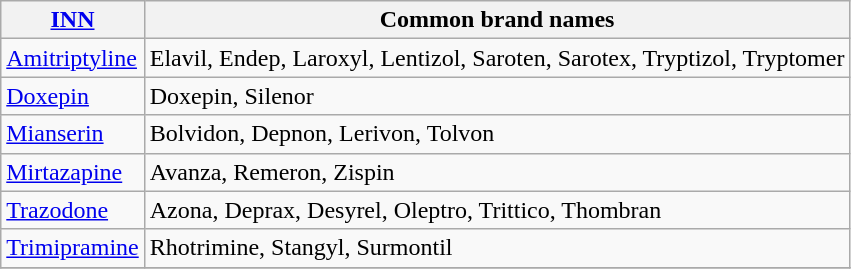<table class="wikitable">
<tr>
<th><a href='#'>INN</a></th>
<th>Common brand names</th>
</tr>
<tr>
<td><a href='#'>Amitriptyline</a></td>
<td>Elavil, Endep, Laroxyl, Lentizol, Saroten, Sarotex, Tryptizol, Tryptomer</td>
</tr>
<tr>
<td><a href='#'>Doxepin</a></td>
<td>Doxepin, Silenor</td>
</tr>
<tr>
<td><a href='#'>Mianserin</a></td>
<td>Bolvidon, Depnon, Lerivon, Tolvon</td>
</tr>
<tr>
<td><a href='#'>Mirtazapine</a></td>
<td>Avanza, Remeron, Zispin</td>
</tr>
<tr>
<td><a href='#'>Trazodone</a></td>
<td>Azona, Deprax, Desyrel, Oleptro, Trittico, Thombran</td>
</tr>
<tr>
<td><a href='#'>Trimipramine</a></td>
<td>Rhotrimine, Stangyl, Surmontil</td>
</tr>
<tr>
</tr>
</table>
